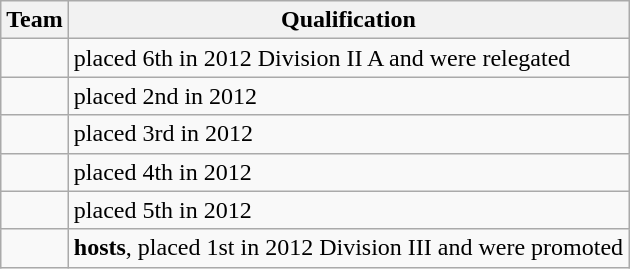<table class="wikitable">
<tr>
<th>Team</th>
<th>Qualification</th>
</tr>
<tr>
<td></td>
<td>placed 6th in 2012 Division II A and were relegated</td>
</tr>
<tr>
<td></td>
<td>placed 2nd in 2012</td>
</tr>
<tr>
<td></td>
<td>placed 3rd in 2012</td>
</tr>
<tr>
<td></td>
<td>placed 4th in 2012</td>
</tr>
<tr>
<td></td>
<td>placed 5th in 2012</td>
</tr>
<tr>
<td></td>
<td><strong>hosts</strong>, placed 1st in 2012 Division III and were promoted</td>
</tr>
</table>
